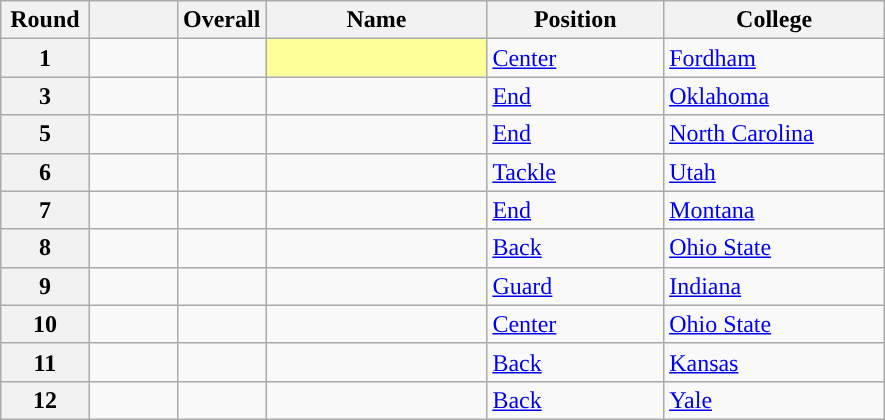<table class="wikitable sortable">
<tr>
<th scope="col" style="width: 10%;">Round</th>
<th scope="col" style="width: 10%;"></th>
<th scope="col" style="width: 10%;">Overall</th>
<th scope="col" style="width: 25%;">Name</th>
<th scope="col" style="width: 20%;">Position</th>
<th scope="col" style="width: 25%;">College</th>
</tr>
<tr>
<th scope="row">1</th>
<td></td>
<td></td>
<td style="background-color: #FFFF99;"> </td>
<td><a href='#'>Center</a></td>
<td><a href='#'>Fordham</a></td>
</tr>
<tr>
<th scope="row">3</th>
<td></td>
<td></td>
<td></td>
<td><a href='#'>End</a></td>
<td><a href='#'>Oklahoma</a></td>
</tr>
<tr>
<th scope="row">5</th>
<td></td>
<td></td>
<td></td>
<td><a href='#'>End</a></td>
<td><a href='#'>North Carolina</a></td>
</tr>
<tr>
<th scope="row">6</th>
<td></td>
<td></td>
<td></td>
<td><a href='#'>Tackle</a></td>
<td><a href='#'>Utah</a></td>
</tr>
<tr>
<th scope="row">7</th>
<td></td>
<td></td>
<td></td>
<td><a href='#'>End</a></td>
<td><a href='#'>Montana</a></td>
</tr>
<tr>
<th scope="row">8</th>
<td></td>
<td></td>
<td></td>
<td><a href='#'>Back</a></td>
<td><a href='#'>Ohio State</a></td>
</tr>
<tr>
<th scope="row">9</th>
<td></td>
<td></td>
<td></td>
<td><a href='#'>Guard</a></td>
<td><a href='#'>Indiana</a></td>
</tr>
<tr>
<th scope="row">10</th>
<td></td>
<td></td>
<td></td>
<td><a href='#'>Center</a></td>
<td><a href='#'>Ohio State</a></td>
</tr>
<tr>
<th scope="row">11</th>
<td></td>
<td></td>
<td></td>
<td><a href='#'>Back</a></td>
<td><a href='#'>Kansas</a></td>
</tr>
<tr>
<th scope="row">12</th>
<td></td>
<td></td>
<td></td>
<td><a href='#'>Back</a></td>
<td><a href='#'>Yale</a></td>
</tr>
</table>
